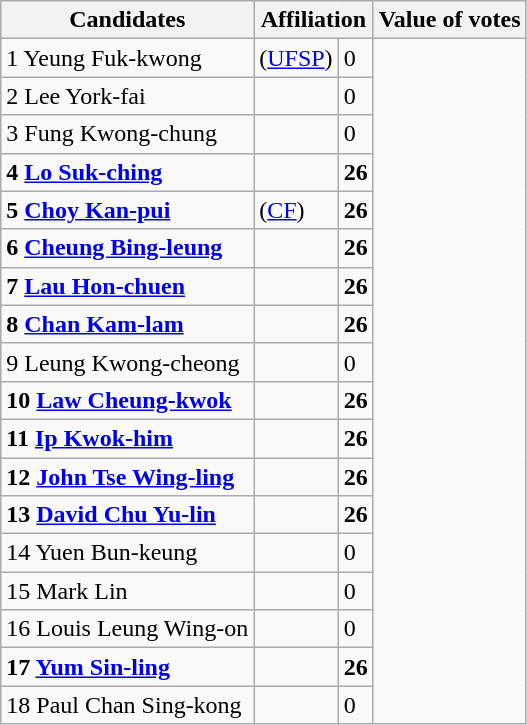<table class="wikitable">
<tr>
<th>Candidates</th>
<th colspan=2>Affiliation</th>
<th>Value of votes</th>
</tr>
<tr>
<td>1 Yeung Fuk-kwong</td>
<td> (<a href='#'>UFSP</a>)</td>
<td>0</td>
</tr>
<tr>
<td>2 Lee York-fai</td>
<td></td>
<td>0</td>
</tr>
<tr>
<td>3 Fung Kwong-chung</td>
<td></td>
<td>0</td>
</tr>
<tr>
<td><strong>4 <a href='#'>Lo Suk-ching</a></strong></td>
<td></td>
<td><strong>26</strong></td>
</tr>
<tr>
<td><strong>5 <a href='#'>Choy Kan-pui</a></strong></td>
<td> (<a href='#'>CF</a>)</td>
<td><strong>26</strong></td>
</tr>
<tr>
<td><strong>6 <a href='#'>Cheung Bing-leung</a></strong></td>
<td></td>
<td><strong>26</strong></td>
</tr>
<tr>
<td><strong>7 <a href='#'>Lau Hon-chuen</a></strong></td>
<td></td>
<td><strong>26</strong></td>
</tr>
<tr>
<td><strong>8 <a href='#'>Chan Kam-lam</a></strong></td>
<td></td>
<td><strong>26</strong></td>
</tr>
<tr>
<td>9 Leung Kwong-cheong</td>
<td></td>
<td>0</td>
</tr>
<tr>
<td><strong>10 <a href='#'>Law Cheung-kwok</a></strong></td>
<td></td>
<td><strong>26</strong></td>
</tr>
<tr>
<td><strong>11 <a href='#'>Ip Kwok-him</a></strong></td>
<td></td>
<td><strong>26</strong></td>
</tr>
<tr>
<td><strong>12 <a href='#'>John Tse Wing-ling</a></strong></td>
<td></td>
<td><strong>26</strong></td>
</tr>
<tr>
<td><strong>13 <a href='#'>David Chu Yu-lin</a></strong></td>
<td></td>
<td><strong>26</strong></td>
</tr>
<tr>
<td>14 Yuen Bun-keung</td>
<td></td>
<td>0</td>
</tr>
<tr>
<td>15 Mark Lin</td>
<td></td>
<td>0</td>
</tr>
<tr>
<td>16 Louis Leung Wing-on</td>
<td></td>
<td>0</td>
</tr>
<tr>
<td><strong>17 <a href='#'>Yum Sin-ling</a></strong></td>
<td></td>
<td><strong>26</strong></td>
</tr>
<tr>
<td>18 Paul Chan Sing-kong</td>
<td></td>
<td>0</td>
</tr>
</table>
